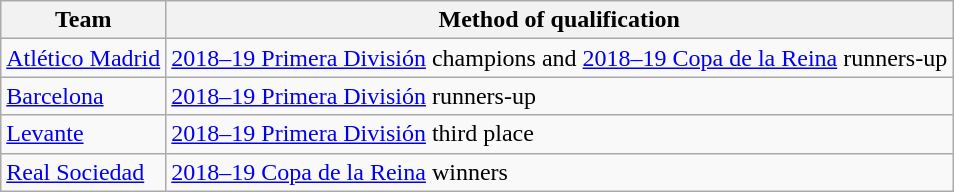<table class="wikitable">
<tr>
<th>Team</th>
<th>Method of qualification</th>
</tr>
<tr>
<td><a href='#'>Atlético Madrid</a></td>
<td><a href='#'>2018–19 Primera División</a> champions and <a href='#'>2018–19 Copa de la Reina</a> runners-up</td>
</tr>
<tr>
<td><a href='#'>Barcelona</a></td>
<td><a href='#'>2018–19 Primera División</a> runners-up</td>
</tr>
<tr>
<td><a href='#'>Levante</a></td>
<td><a href='#'>2018–19 Primera División</a> third place</td>
</tr>
<tr>
<td><a href='#'>Real Sociedad</a></td>
<td><a href='#'>2018–19 Copa de la Reina</a> winners</td>
</tr>
</table>
